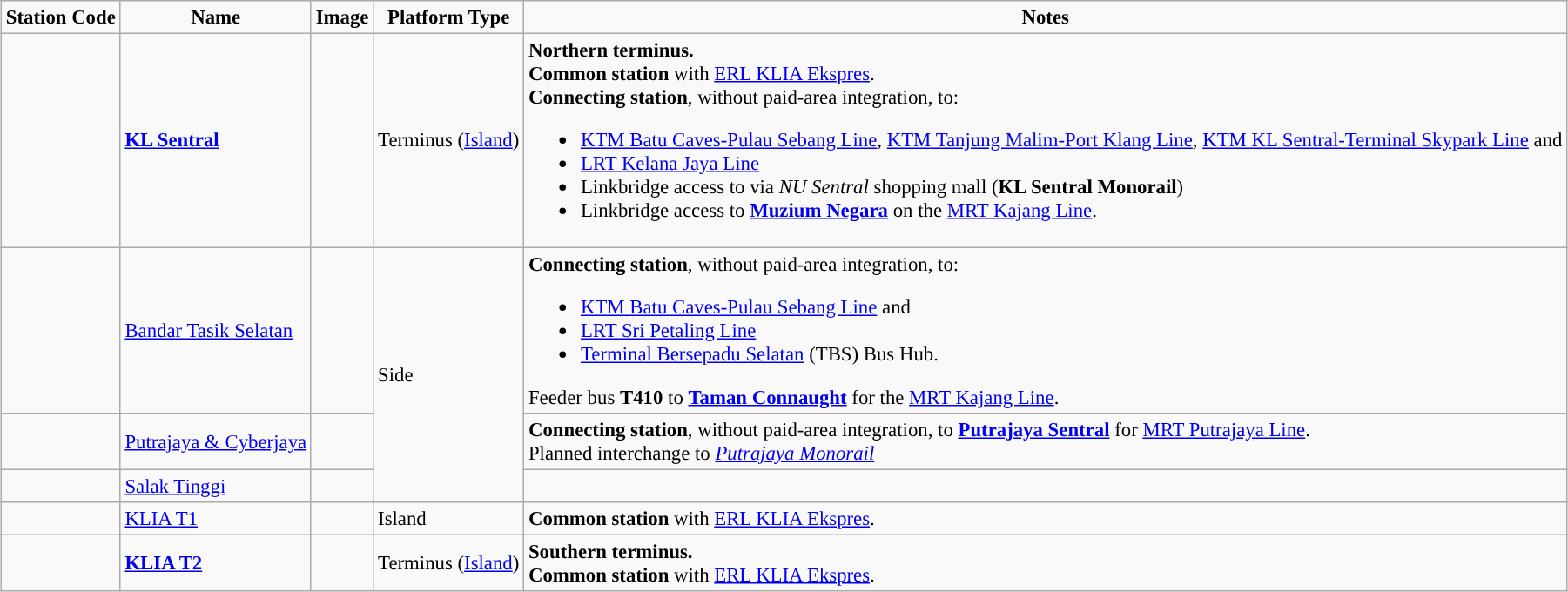<table class="wikitable sortable" style="margin-left: 1em; margin-bottom: 1em; color: black; border-collapse: collapse; font-size: 95%">
<tr align="center">
<td><strong>Station Code</strong></td>
<td><strong>Name</strong></td>
<td><strong>Image</strong></td>
<td><strong>Platform Type</strong></td>
<td><strong>Notes</strong></td>
</tr>
<tr>
<td></td>
<td><strong><a href='#'>KL Sentral</a></strong></td>
<td></td>
<td>Terminus (<a href='#'>Island</a>)</td>
<td><strong>Northern terminus.</strong><br><strong>Common station</strong> with  <a href='#'>ERL KLIA Ekspres</a>.<br><strong>Connecting station</strong>, without paid-area integration, to:<ul><li> <a href='#'>KTM Batu Caves-Pulau Sebang Line</a>, <a href='#'>KTM Tanjung Malim-Port Klang Line</a>, <a href='#'>KTM KL Sentral-Terminal Skypark Line</a> and </li><li> <a href='#'>LRT Kelana Jaya Line</a></li><li>Linkbridge access to   via <em>NU Sentral</em> shopping mall (<strong>KL Sentral Monorail</strong>)</li><li>Linkbridge access to  <a href='#'><strong>Muzium Negara</strong></a> on the <a href='#'>MRT Kajang Line</a>.</li></ul></td>
</tr>
<tr>
<td></td>
<td><a href='#'>Bandar Tasik Selatan</a></td>
<td></td>
<td rowspan="3">Side</td>
<td><strong>Connecting station</strong>, without paid-area integration, to:<br><ul><li> <a href='#'>KTM Batu Caves-Pulau Sebang Line</a>  and </li><li> <a href='#'>LRT Sri Petaling Line</a></li><li><a href='#'>Terminal Bersepadu Selatan</a> (TBS) Bus Hub.</li></ul>Feeder bus <strong>T410</strong> to  <a href='#'><strong>Taman Connaught</strong></a> for the <a href='#'>MRT Kajang Line</a>.</td>
</tr>
<tr>
<td></td>
<td><a href='#'>Putrajaya & Cyberjaya</a></td>
<td></td>
<td><strong>Connecting station</strong>, without paid-area integration, to  <strong><a href='#'>Putrajaya Sentral</a></strong> for <a href='#'>MRT Putrajaya Line</a>.<br>Planned interchange to <em><a href='#'>Putrajaya Monorail</a></em></td>
</tr>
<tr>
<td></td>
<td><a href='#'>Salak Tinggi</a></td>
<td></td>
<td></td>
</tr>
<tr>
<td></td>
<td><a href='#'>KLIA T1</a></td>
<td></td>
<td>Island</td>
<td><strong>Common station</strong> with  <a href='#'>ERL KLIA Ekspres</a>.</td>
</tr>
<tr>
<td></td>
<td><strong><a href='#'>KLIA T2</a></strong></td>
<td></td>
<td>Terminus (<a href='#'>Island</a>)</td>
<td><strong>Southern terminus.</strong><br><strong>Common station</strong> with  <a href='#'>ERL KLIA Ekspres</a>.</td>
</tr>
</table>
